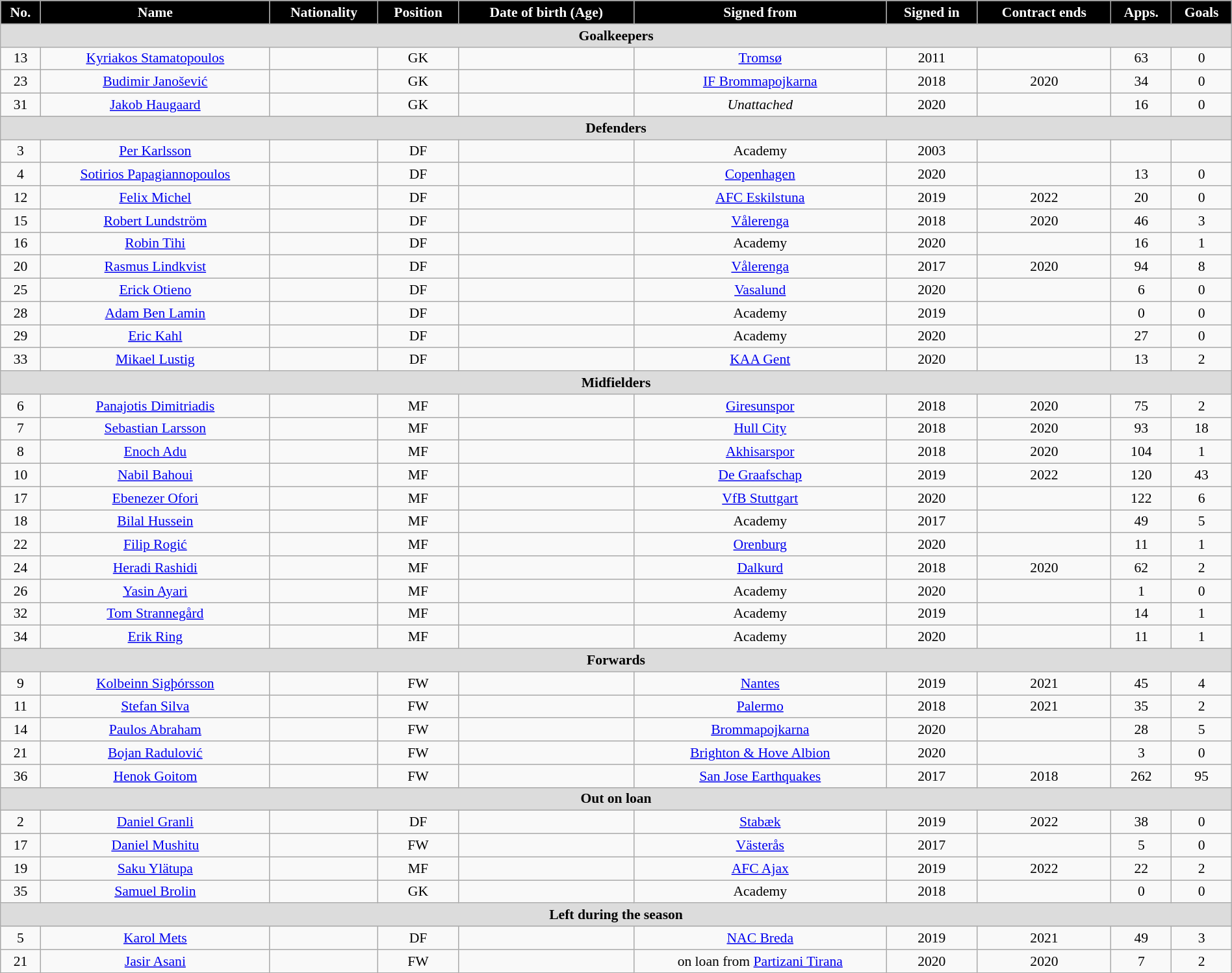<table class="wikitable"  style="text-align:center; font-size:90%; width:100%;">
<tr>
<th style="background:#000000; color:white; text-align:center;">No.</th>
<th style="background:#000000; color:white; text-align:center;">Name</th>
<th style="background:#000000; color:white; text-align:center;">Nationality</th>
<th style="background:#000000; color:white; text-align:center;">Position</th>
<th style="background:#000000; color:white; text-align:center;">Date of birth (Age)</th>
<th style="background:#000000; color:white; text-align:center;">Signed from</th>
<th style="background:#000000; color:white; text-align:center;">Signed in</th>
<th style="background:#000000; color:white; text-align:center;">Contract ends</th>
<th style="background:#000000; color:white; text-align:center;">Apps.</th>
<th style="background:#000000; color:white; text-align:center;">Goals</th>
</tr>
<tr>
<th colspan="11"  style="background:#dcdcdc; text-align:center;">Goalkeepers</th>
</tr>
<tr>
<td>13</td>
<td><a href='#'>Kyriakos Stamatopoulos</a></td>
<td></td>
<td>GK</td>
<td></td>
<td><a href='#'>Tromsø</a></td>
<td>2011</td>
<td></td>
<td>63</td>
<td>0</td>
</tr>
<tr>
<td>23</td>
<td><a href='#'>Budimir Janošević</a></td>
<td></td>
<td>GK</td>
<td></td>
<td><a href='#'>IF Brommapojkarna</a></td>
<td>2018</td>
<td>2020</td>
<td>34</td>
<td>0</td>
</tr>
<tr>
<td>31</td>
<td><a href='#'>Jakob Haugaard</a></td>
<td></td>
<td>GK</td>
<td></td>
<td><em>Unattached</em></td>
<td>2020</td>
<td></td>
<td>16</td>
<td>0</td>
</tr>
<tr>
<th colspan="11"  style="background:#dcdcdc; text-align:center;">Defenders</th>
</tr>
<tr>
<td>3</td>
<td><a href='#'>Per Karlsson</a></td>
<td></td>
<td>DF</td>
<td></td>
<td>Academy</td>
<td>2003</td>
<td></td>
<td></td>
<td></td>
</tr>
<tr>
<td>4</td>
<td><a href='#'>Sotirios Papagiannopoulos</a></td>
<td></td>
<td>DF</td>
<td></td>
<td><a href='#'>Copenhagen</a></td>
<td>2020</td>
<td></td>
<td>13</td>
<td>0</td>
</tr>
<tr>
<td>12</td>
<td><a href='#'>Felix Michel</a></td>
<td></td>
<td>DF</td>
<td></td>
<td><a href='#'>AFC Eskilstuna</a></td>
<td>2019</td>
<td>2022</td>
<td>20</td>
<td>0</td>
</tr>
<tr>
<td>15</td>
<td><a href='#'>Robert Lundström</a></td>
<td></td>
<td>DF</td>
<td></td>
<td><a href='#'>Vålerenga</a></td>
<td>2018</td>
<td>2020</td>
<td>46</td>
<td>3</td>
</tr>
<tr>
<td>16</td>
<td><a href='#'>Robin Tihi</a></td>
<td></td>
<td>DF</td>
<td></td>
<td>Academy</td>
<td>2020</td>
<td></td>
<td>16</td>
<td>1</td>
</tr>
<tr>
<td>20</td>
<td><a href='#'>Rasmus Lindkvist</a></td>
<td></td>
<td>DF</td>
<td></td>
<td><a href='#'>Vålerenga</a></td>
<td>2017</td>
<td>2020</td>
<td>94</td>
<td>8</td>
</tr>
<tr>
<td>25</td>
<td><a href='#'>Erick Otieno</a></td>
<td></td>
<td>DF</td>
<td></td>
<td><a href='#'>Vasalund</a></td>
<td>2020</td>
<td></td>
<td>6</td>
<td>0</td>
</tr>
<tr>
<td>28</td>
<td><a href='#'>Adam Ben Lamin</a></td>
<td></td>
<td>DF</td>
<td></td>
<td>Academy</td>
<td>2019</td>
<td></td>
<td>0</td>
<td>0</td>
</tr>
<tr>
<td>29</td>
<td><a href='#'>Eric Kahl</a></td>
<td></td>
<td>DF</td>
<td></td>
<td>Academy</td>
<td>2020</td>
<td></td>
<td>27</td>
<td>0</td>
</tr>
<tr>
<td>33</td>
<td><a href='#'>Mikael Lustig</a></td>
<td></td>
<td>DF</td>
<td></td>
<td><a href='#'>KAA Gent</a></td>
<td>2020</td>
<td></td>
<td>13</td>
<td>2</td>
</tr>
<tr>
<th colspan="11"  style="background:#dcdcdc; text-align:center;">Midfielders</th>
</tr>
<tr>
<td>6</td>
<td><a href='#'>Panajotis Dimitriadis</a></td>
<td></td>
<td>MF</td>
<td></td>
<td><a href='#'>Giresunspor</a></td>
<td>2018</td>
<td>2020</td>
<td>75</td>
<td>2</td>
</tr>
<tr>
<td>7</td>
<td><a href='#'>Sebastian Larsson</a></td>
<td></td>
<td>MF</td>
<td></td>
<td><a href='#'>Hull City</a></td>
<td>2018</td>
<td>2020</td>
<td>93</td>
<td>18</td>
</tr>
<tr>
<td>8</td>
<td><a href='#'>Enoch Adu</a></td>
<td></td>
<td>MF</td>
<td></td>
<td><a href='#'>Akhisarspor</a></td>
<td>2018</td>
<td>2020</td>
<td>104</td>
<td>1</td>
</tr>
<tr>
<td>10</td>
<td><a href='#'>Nabil Bahoui</a></td>
<td></td>
<td>MF</td>
<td></td>
<td><a href='#'>De Graafschap</a></td>
<td>2019</td>
<td>2022</td>
<td>120</td>
<td>43</td>
</tr>
<tr>
<td>17</td>
<td><a href='#'>Ebenezer Ofori</a></td>
<td></td>
<td>MF</td>
<td></td>
<td><a href='#'>VfB Stuttgart</a></td>
<td>2020</td>
<td></td>
<td>122</td>
<td>6</td>
</tr>
<tr>
<td>18</td>
<td><a href='#'>Bilal Hussein</a></td>
<td></td>
<td>MF</td>
<td></td>
<td>Academy</td>
<td>2017</td>
<td></td>
<td>49</td>
<td>5</td>
</tr>
<tr>
<td>22</td>
<td><a href='#'>Filip Rogić</a></td>
<td></td>
<td>MF</td>
<td></td>
<td><a href='#'>Orenburg</a></td>
<td>2020</td>
<td></td>
<td>11</td>
<td>1</td>
</tr>
<tr>
<td>24</td>
<td><a href='#'>Heradi Rashidi</a></td>
<td></td>
<td>MF</td>
<td></td>
<td><a href='#'>Dalkurd</a></td>
<td>2018</td>
<td>2020</td>
<td>62</td>
<td>2</td>
</tr>
<tr>
<td>26</td>
<td><a href='#'>Yasin Ayari</a></td>
<td></td>
<td>MF</td>
<td></td>
<td>Academy</td>
<td>2020</td>
<td></td>
<td>1</td>
<td>0</td>
</tr>
<tr>
<td>32</td>
<td><a href='#'>Tom Strannegård</a></td>
<td></td>
<td>MF</td>
<td></td>
<td>Academy</td>
<td>2019</td>
<td></td>
<td>14</td>
<td>1</td>
</tr>
<tr>
<td>34</td>
<td><a href='#'>Erik Ring</a></td>
<td></td>
<td>MF</td>
<td></td>
<td>Academy</td>
<td>2020</td>
<td></td>
<td>11</td>
<td>1</td>
</tr>
<tr>
<th colspan="11"  style="background:#dcdcdc; text-align:center;">Forwards</th>
</tr>
<tr>
<td>9</td>
<td><a href='#'>Kolbeinn Sigþórsson</a></td>
<td></td>
<td>FW</td>
<td></td>
<td><a href='#'>Nantes</a></td>
<td>2019</td>
<td>2021</td>
<td>45</td>
<td>4</td>
</tr>
<tr>
<td>11</td>
<td><a href='#'>Stefan Silva</a></td>
<td></td>
<td>FW</td>
<td></td>
<td><a href='#'>Palermo</a></td>
<td>2018</td>
<td>2021</td>
<td>35</td>
<td>2</td>
</tr>
<tr>
<td>14</td>
<td><a href='#'>Paulos Abraham</a></td>
<td></td>
<td>FW</td>
<td></td>
<td><a href='#'>Brommapojkarna</a></td>
<td>2020</td>
<td></td>
<td>28</td>
<td>5</td>
</tr>
<tr>
<td>21</td>
<td><a href='#'>Bojan Radulović</a></td>
<td></td>
<td>FW</td>
<td></td>
<td><a href='#'>Brighton & Hove Albion</a></td>
<td>2020</td>
<td></td>
<td>3</td>
<td>0</td>
</tr>
<tr>
<td>36</td>
<td><a href='#'>Henok Goitom</a></td>
<td></td>
<td>FW</td>
<td></td>
<td><a href='#'>San Jose Earthquakes</a></td>
<td>2017</td>
<td>2018</td>
<td>262</td>
<td>95</td>
</tr>
<tr>
<th colspan="11"  style="background:#dcdcdc; text-align:center;">Out on loan</th>
</tr>
<tr>
<td>2</td>
<td><a href='#'>Daniel Granli</a></td>
<td></td>
<td>DF</td>
<td></td>
<td><a href='#'>Stabæk</a></td>
<td>2019</td>
<td>2022</td>
<td>38</td>
<td>0</td>
</tr>
<tr>
<td>17</td>
<td><a href='#'>Daniel Mushitu</a></td>
<td></td>
<td>FW</td>
<td></td>
<td><a href='#'>Västerås</a></td>
<td>2017</td>
<td></td>
<td>5</td>
<td>0</td>
</tr>
<tr>
<td>19</td>
<td><a href='#'>Saku Ylätupa</a></td>
<td></td>
<td>MF</td>
<td></td>
<td><a href='#'>AFC Ajax</a></td>
<td>2019</td>
<td>2022</td>
<td>22</td>
<td>2</td>
</tr>
<tr>
<td>35</td>
<td><a href='#'>Samuel Brolin</a></td>
<td></td>
<td>GK</td>
<td></td>
<td>Academy</td>
<td>2018</td>
<td></td>
<td>0</td>
<td>0</td>
</tr>
<tr>
<th colspan="11"  style="background:#dcdcdc; text-align:center;">Left during the season</th>
</tr>
<tr>
<td>5</td>
<td><a href='#'>Karol Mets</a></td>
<td></td>
<td>DF</td>
<td></td>
<td><a href='#'>NAC Breda</a></td>
<td>2019</td>
<td>2021</td>
<td>49</td>
<td>3</td>
</tr>
<tr>
<td>21</td>
<td><a href='#'>Jasir Asani</a></td>
<td></td>
<td>FW</td>
<td></td>
<td>on loan from <a href='#'>Partizani Tirana</a></td>
<td>2020</td>
<td>2020</td>
<td>7</td>
<td>2</td>
</tr>
</table>
